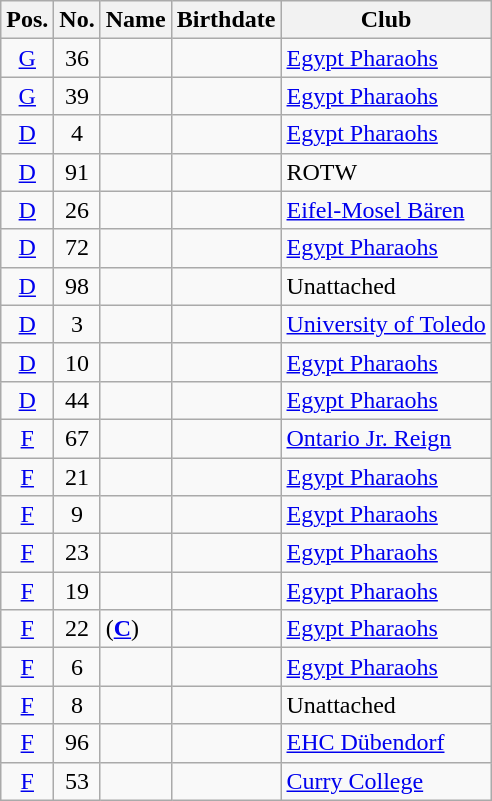<table class="wikitable sortable">
<tr>
<th>Pos.</th>
<th>No.</th>
<th>Name</th>
<th>Birthdate</th>
<th>Club</th>
</tr>
<tr>
<td style="text-align:center;"><a href='#'>G</a></td>
<td style="text-align:center;">36</td>
<td></td>
<td></td>
<td> <a href='#'>Egypt Pharaohs</a></td>
</tr>
<tr>
<td style="text-align:center;"><a href='#'>G</a></td>
<td style="text-align:center;">39</td>
<td></td>
<td></td>
<td> <a href='#'>Egypt Pharaohs</a></td>
</tr>
<tr>
<td style="text-align:center;"><a href='#'>D</a></td>
<td style="text-align:center;">4</td>
<td></td>
<td></td>
<td> <a href='#'>Egypt Pharaohs</a></td>
</tr>
<tr>
<td style="text-align:center;"><a href='#'>D</a></td>
<td style="text-align:center;">91</td>
<td></td>
<td></td>
<td> ROTW</td>
</tr>
<tr>
<td style="text-align:center;"><a href='#'>D</a></td>
<td style="text-align:center;">26</td>
<td></td>
<td></td>
<td> <a href='#'>Eifel-Mosel Bären</a></td>
</tr>
<tr>
<td style="text-align:center;"><a href='#'>D</a></td>
<td style="text-align:center;">72</td>
<td></td>
<td></td>
<td> <a href='#'>Egypt Pharaohs</a></td>
</tr>
<tr>
<td style="text-align:center;"><a href='#'>D</a></td>
<td style="text-align:center;">98</td>
<td></td>
<td></td>
<td>Unattached</td>
</tr>
<tr>
<td style="text-align:center;"><a href='#'>D</a></td>
<td style="text-align:center;">3</td>
<td></td>
<td></td>
<td> <a href='#'>University of Toledo</a></td>
</tr>
<tr>
<td style="text-align:center;"><a href='#'>D</a></td>
<td style="text-align:center;">10</td>
<td></td>
<td></td>
<td> <a href='#'>Egypt Pharaohs</a></td>
</tr>
<tr>
<td style="text-align:center;"><a href='#'>D</a></td>
<td style="text-align:center;">44</td>
<td></td>
<td></td>
<td> <a href='#'>Egypt Pharaohs</a></td>
</tr>
<tr>
<td style="text-align:center;"><a href='#'>F</a></td>
<td style="text-align:center;">67</td>
<td></td>
<td></td>
<td> <a href='#'>Ontario Jr. Reign</a></td>
</tr>
<tr>
<td style="text-align:center;"><a href='#'>F</a></td>
<td style="text-align:center;">21</td>
<td></td>
<td></td>
<td> <a href='#'>Egypt Pharaohs</a></td>
</tr>
<tr>
<td style="text-align:center;"><a href='#'>F</a></td>
<td style="text-align:center;">9</td>
<td></td>
<td></td>
<td> <a href='#'>Egypt Pharaohs</a></td>
</tr>
<tr>
<td style="text-align:center;"><a href='#'>F</a></td>
<td style="text-align:center;">23</td>
<td></td>
<td></td>
<td> <a href='#'>Egypt Pharaohs</a></td>
</tr>
<tr>
<td style="text-align:center;"><a href='#'>F</a></td>
<td style="text-align:center;">19</td>
<td></td>
<td></td>
<td> <a href='#'>Egypt Pharaohs</a></td>
</tr>
<tr>
<td style="text-align:center;"><a href='#'>F</a></td>
<td style="text-align:center;">22</td>
<td> (<a href='#'><strong>C</strong></a>)</td>
<td></td>
<td> <a href='#'>Egypt Pharaohs</a></td>
</tr>
<tr>
<td style="text-align:center;"><a href='#'>F</a></td>
<td style="text-align:center;">6</td>
<td></td>
<td></td>
<td> <a href='#'>Egypt Pharaohs</a></td>
</tr>
<tr>
<td style="text-align:center;"><a href='#'>F</a></td>
<td style="text-align:center;">8</td>
<td></td>
<td></td>
<td>Unattached</td>
</tr>
<tr>
<td style="text-align:center;"><a href='#'>F</a></td>
<td style="text-align:center;">96</td>
<td></td>
<td></td>
<td> <a href='#'>EHC Dübendorf</a></td>
</tr>
<tr>
<td style="text-align:center;"><a href='#'>F</a></td>
<td style="text-align:center;">53</td>
<td></td>
<td></td>
<td> <a href='#'>Curry College</a></td>
</tr>
</table>
